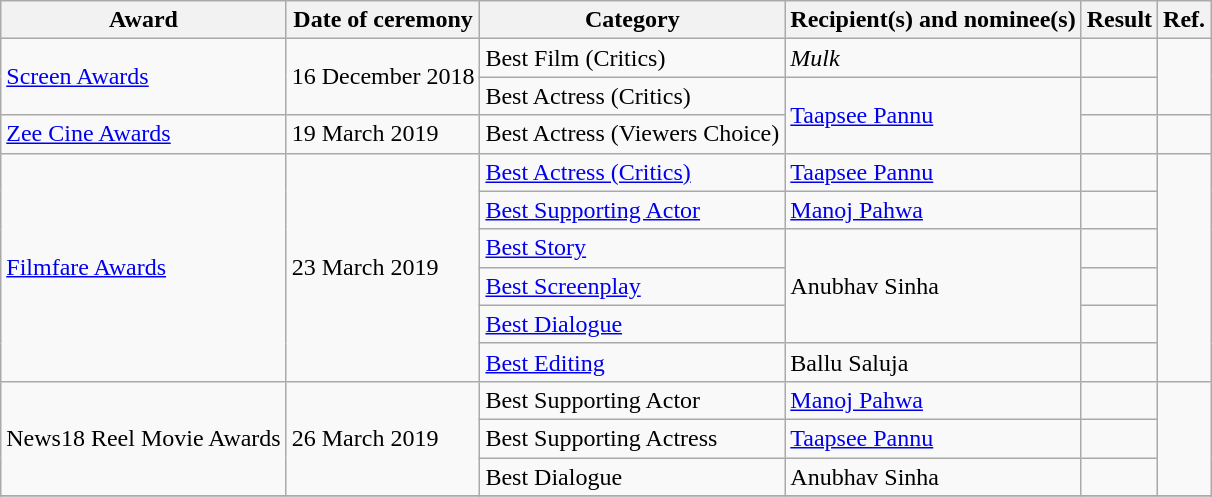<table class="wikitable plainrowheaders sortable">
<tr>
<th>Award</th>
<th>Date of ceremony</th>
<th>Category</th>
<th>Recipient(s) and nominee(s)</th>
<th>Result</th>
<th>Ref.</th>
</tr>
<tr>
<td rowspan="2"><a href='#'>Screen Awards</a></td>
<td rowspan="2">16 December 2018</td>
<td>Best Film (Critics)</td>
<td><em>Mulk</em></td>
<td></td>
<td rowspan="2"></td>
</tr>
<tr>
<td>Best Actress (Critics)</td>
<td rowspan="2"><a href='#'>Taapsee Pannu</a></td>
<td></td>
</tr>
<tr>
<td rowspan="1"><a href='#'>Zee Cine Awards</a></td>
<td rowspan="1">19 March 2019</td>
<td>Best Actress (Viewers Choice)</td>
<td></td>
<td></td>
</tr>
<tr>
<td rowspan="6"><a href='#'>Filmfare Awards</a></td>
<td rowspan="6">23 March 2019</td>
<td><a href='#'>Best Actress (Critics)</a></td>
<td><a href='#'>Taapsee Pannu</a></td>
<td></td>
<td rowspan="6"></td>
</tr>
<tr>
<td><a href='#'>Best Supporting Actor</a></td>
<td><a href='#'>Manoj Pahwa</a></td>
<td></td>
</tr>
<tr>
<td><a href='#'>Best Story</a></td>
<td rowspan="3">Anubhav Sinha</td>
<td></td>
</tr>
<tr>
<td><a href='#'>Best Screenplay</a></td>
<td></td>
</tr>
<tr>
<td><a href='#'>Best Dialogue</a></td>
<td></td>
</tr>
<tr>
<td><a href='#'>Best Editing</a></td>
<td>Ballu Saluja</td>
<td></td>
</tr>
<tr>
<td rowspan="3">News18 Reel Movie Awards</td>
<td rowspan="3">26 March 2019</td>
<td>Best Supporting Actor</td>
<td><a href='#'>Manoj Pahwa</a></td>
<td></td>
<td rowspan="3"></td>
</tr>
<tr>
<td>Best Supporting Actress</td>
<td><a href='#'>Taapsee Pannu</a></td>
<td></td>
</tr>
<tr>
<td>Best Dialogue</td>
<td>Anubhav Sinha</td>
<td></td>
</tr>
<tr>
</tr>
</table>
